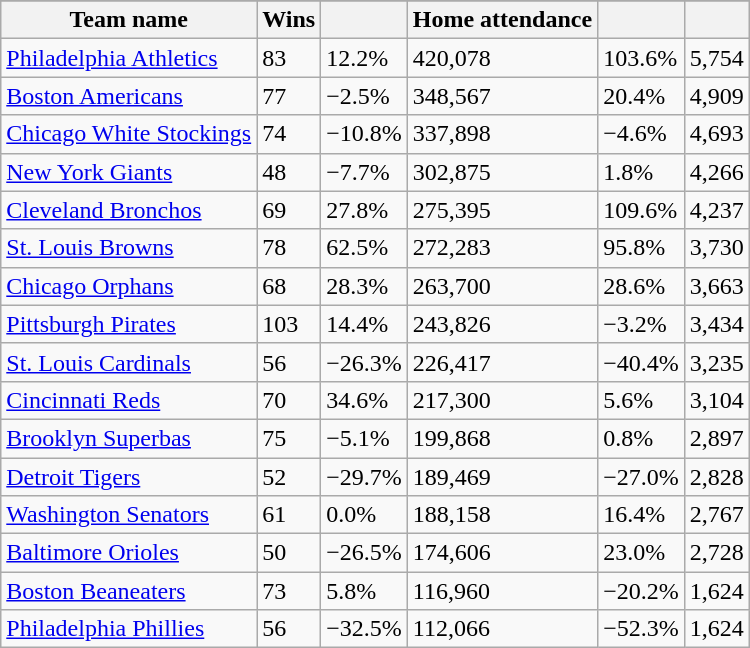<table class="wikitable sortable">
<tr style="text-align:center; font-size:larger;">
</tr>
<tr>
<th>Team name</th>
<th>Wins</th>
<th></th>
<th>Home attendance</th>
<th></th>
<th></th>
</tr>
<tr>
<td><a href='#'>Philadelphia Athletics</a></td>
<td>83</td>
<td>12.2%</td>
<td>420,078</td>
<td>103.6%</td>
<td>5,754</td>
</tr>
<tr>
<td><a href='#'>Boston Americans</a></td>
<td>77</td>
<td>−2.5%</td>
<td>348,567</td>
<td>20.4%</td>
<td>4,909</td>
</tr>
<tr>
<td><a href='#'>Chicago White Stockings</a></td>
<td>74</td>
<td>−10.8%</td>
<td>337,898</td>
<td>−4.6%</td>
<td>4,693</td>
</tr>
<tr>
<td><a href='#'>New York Giants</a></td>
<td>48</td>
<td>−7.7%</td>
<td>302,875</td>
<td>1.8%</td>
<td>4,266</td>
</tr>
<tr>
<td><a href='#'>Cleveland Bronchos</a></td>
<td>69</td>
<td>27.8%</td>
<td>275,395</td>
<td>109.6%</td>
<td>4,237</td>
</tr>
<tr>
<td><a href='#'>St. Louis Browns</a></td>
<td>78</td>
<td>62.5%</td>
<td>272,283</td>
<td>95.8%</td>
<td>3,730</td>
</tr>
<tr>
<td><a href='#'>Chicago Orphans</a></td>
<td>68</td>
<td>28.3%</td>
<td>263,700</td>
<td>28.6%</td>
<td>3,663</td>
</tr>
<tr>
<td><a href='#'>Pittsburgh Pirates</a></td>
<td>103</td>
<td>14.4%</td>
<td>243,826</td>
<td>−3.2%</td>
<td>3,434</td>
</tr>
<tr>
<td><a href='#'>St. Louis Cardinals</a></td>
<td>56</td>
<td>−26.3%</td>
<td>226,417</td>
<td>−40.4%</td>
<td>3,235</td>
</tr>
<tr>
<td><a href='#'>Cincinnati Reds</a></td>
<td>70</td>
<td>34.6%</td>
<td>217,300</td>
<td>5.6%</td>
<td>3,104</td>
</tr>
<tr>
<td><a href='#'>Brooklyn Superbas</a></td>
<td>75</td>
<td>−5.1%</td>
<td>199,868</td>
<td>0.8%</td>
<td>2,897</td>
</tr>
<tr>
<td><a href='#'>Detroit Tigers</a></td>
<td>52</td>
<td>−29.7%</td>
<td>189,469</td>
<td>−27.0%</td>
<td>2,828</td>
</tr>
<tr>
<td><a href='#'>Washington Senators</a></td>
<td>61</td>
<td>0.0%</td>
<td>188,158</td>
<td>16.4%</td>
<td>2,767</td>
</tr>
<tr>
<td><a href='#'>Baltimore Orioles</a></td>
<td>50</td>
<td>−26.5%</td>
<td>174,606</td>
<td>23.0%</td>
<td>2,728</td>
</tr>
<tr>
<td><a href='#'>Boston Beaneaters</a></td>
<td>73</td>
<td>5.8%</td>
<td>116,960</td>
<td>−20.2%</td>
<td>1,624</td>
</tr>
<tr>
<td><a href='#'>Philadelphia Phillies</a></td>
<td>56</td>
<td>−32.5%</td>
<td>112,066</td>
<td>−52.3%</td>
<td>1,624</td>
</tr>
</table>
